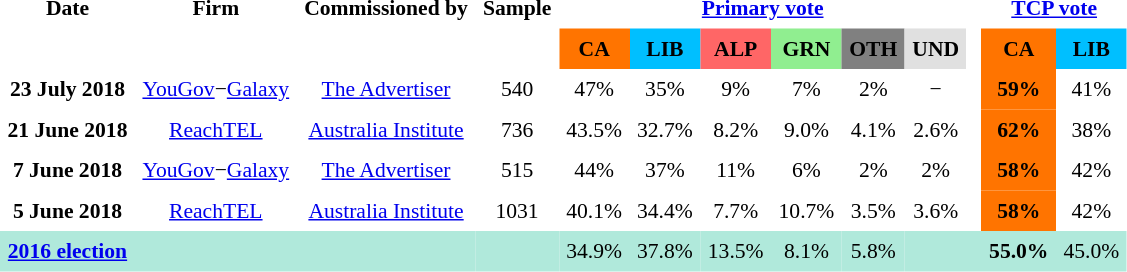<table class="toccolours" cellpadding="5" cellspacing="0" style="float:left; margin-right:.5em; margin-top:.4em; font-size:90%;">
<tr>
</tr>
<tr>
<th style="background:#; text-align:center;">Date</th>
<th style="background:#; text-align:center;">Firm</th>
<th style="background:#; text-align:center;">Commissioned by</th>
<th style="background:#; text-align:center;">Sample</th>
<th style="background:#; text-align:center;" colspan="6"><a href='#'>Primary vote</a></th>
<th style="background:#; text-align:center;"></th>
<th style="background:#; text-align:center;" colspan="2"><a href='#'>TCP vote</a></th>
</tr>
<tr>
<th style="background:#; text-align:center;"></th>
<th style="background:#; text-align:center;"></th>
<th style="background:#; text-align:center;"></th>
<th style="background:#; text-align:center;"></th>
<th style="background:#FF7400; text-align:center;">CA</th>
<th style="background:#00bfff; text-align:center;">LIB</th>
<th style="background:#f66; text-align:center;">ALP</th>
<th style="background:#90ee90; text-align:center;">GRN</th>
<th style="background:gray; text-align:center;">OTH</th>
<th style="background:#E0E0E0; text-align:center;">UND</th>
<th style="background:#FFFFFF; text-align:center;"></th>
<th style="background:#FF7400; text-align:center;">CA</th>
<th style="background:#00bfff; text-align:center;">LIB</th>
</tr>
<tr>
<th style="text-align:center;" bgcolor="">23 July 2018</th>
<td style="text-align:center;" bgcolor=""><a href='#'>YouGov</a>−<a href='#'>Galaxy</a></td>
<td style="text-align:center;" bgcolor=""><a href='#'>The Advertiser</a></td>
<td style="text-align:center;" bgcolor="">540</td>
<td width="" style="text-align:center; background:#;">47%</td>
<td width="" style="text-align:center; background:#;">35%</td>
<td width="" style="text-align:center; background:#;">9%</td>
<td width="" style="text-align:center; background:#;">7%</td>
<td width="" style="text-align:center; background:#;">2%</td>
<td width="" style="text-align:center; background:#;">−</td>
<td width="" style="text-align:center; background:#;"></td>
<td width="" style="text-align:center; background:#FF7400;"><strong>59%</strong></td>
<td width="" style="text-align:center; background:#;">41%</td>
</tr>
<tr>
<th style="text-align:center;" bgcolor="">21 June 2018</th>
<td style="text-align:center;" bgcolor=""><a href='#'>ReachTEL</a></td>
<td style="text-align:center;" bgcolor=""><a href='#'>Australia Institute</a></td>
<td style="text-align:center;" bgcolor="">736</td>
<td width="" style="text-align:center; background:#;">43.5%</td>
<td width="" style="text-align:center; background:#;">32.7%</td>
<td width="" style="text-align:center; background:#;">8.2%</td>
<td width="" style="text-align:center; background:#;">9.0%</td>
<td width="" style="text-align:center; background:#;">4.1%</td>
<td width="" style="text-align:center; background:#;">2.6%</td>
<td width="" style="text-align:center; background:#;"></td>
<td width="" style="text-align:center; background:#FF7400;"><strong>62%</strong></td>
<td width="" style="text-align:center; background:#;">38%</td>
</tr>
<tr>
<th style="text-align:center;" bgcolor="">7 June 2018</th>
<td style="text-align:center;" bgcolor=""><a href='#'>YouGov</a>−<a href='#'>Galaxy</a></td>
<td style="text-align:center;" bgcolor=""><a href='#'>The Advertiser</a></td>
<td style="text-align:center;" bgcolor="">515</td>
<td width="" style="text-align:center; background:#;">44%</td>
<td width="" style="text-align:center; background:#;">37%</td>
<td width="" style="text-align:center; background:#;">11%</td>
<td width="" style="text-align:center; background:#;">6%</td>
<td width="" style="text-align:center; background:#;">2%</td>
<td width="" style="text-align:center; background:#;">2%</td>
<td width="" style="text-align:center; background:#;"></td>
<td width="" style="text-align:center; background:#FF7400;"><strong>58%</strong></td>
<td width="" style="text-align:center; background:#;">42%</td>
</tr>
<tr>
<th style="text-align:center;" bgcolor="">5 June 2018</th>
<td style="text-align:center;" bgcolor=""><a href='#'>ReachTEL</a></td>
<td style="text-align:center;" bgcolor=""><a href='#'>Australia Institute</a></td>
<td style="text-align:center;" bgcolor="">1031</td>
<td width="" style="text-align:center; background:#;">40.1%</td>
<td width="" style="text-align:center; background:#;">34.4%</td>
<td width="" style="text-align:center; background:#;">7.7%</td>
<td width="" style="text-align:center; background:#;">10.7%</td>
<td width="" style="text-align:center; background:#;">3.5%</td>
<td width="" style="text-align:center; background:#;">3.6%</td>
<td width="" style="text-align:center; background:#;"></td>
<td width="" style="text-align:center; background:#FF7400;"><strong>58%</strong></td>
<td width="" style="text-align:center; background:#;">42%</td>
</tr>
<tr>
<th style="text-align:center; background:#b0e9db;"><strong><a href='#'>2016 election</a></strong></th>
<td width="" style="text-align:center; background:#b0e9db;"></td>
<td width="" style="text-align:center; background:#b0e9db;"></td>
<td width="" style="text-align:center; background:#b0e9db;"></td>
<td width="" style="text-align:center; background:#b0e9db;">34.9%</td>
<td width="" style="text-align:center; background:#b0e9db;">37.8%</td>
<td width="" style="text-align:center; background:#b0e9db;">13.5%</td>
<td width="" style="text-align:center; background:#b0e9db;">8.1%</td>
<td width="" style="text-align:center; background:#b0e9db;">5.8%</td>
<td width="" style="text-align:center; background:#b0e9db;"></td>
<td width="" style="text-align:center; background:#b0e9db;"></td>
<td width="" style="text-align:center; background:#b0e9db;"><strong>55.0%</strong></td>
<td width="" style="text-align:center; background:#b0e9db;">45.0%</td>
</tr>
</table>
